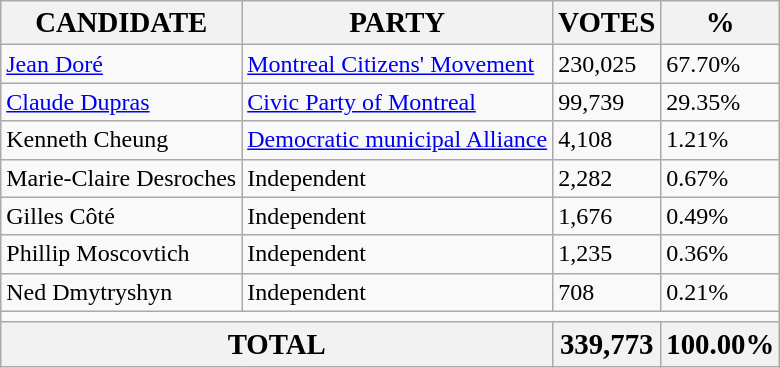<table class="wikitable sortable">
<tr>
<th><big>CANDIDATE</big></th>
<th><big>PARTY</big></th>
<th><big>VOTES</big></th>
<th><big>%</big></th>
</tr>
<tr>
<td><a href='#'>Jean Doré</a></td>
<td><a href='#'>Montreal Citizens' Movement</a></td>
<td>230,025</td>
<td>67.70%</td>
</tr>
<tr>
<td><a href='#'>Claude Dupras</a></td>
<td><a href='#'>Civic Party of Montreal</a></td>
<td>99,739</td>
<td>29.35%</td>
</tr>
<tr>
<td>Kenneth Cheung</td>
<td><a href='#'>Democratic municipal Alliance</a></td>
<td>4,108</td>
<td>1.21%</td>
</tr>
<tr>
<td>Marie-Claire Desroches</td>
<td>Independent</td>
<td>2,282</td>
<td>0.67%</td>
</tr>
<tr>
<td>Gilles Côté</td>
<td>Independent</td>
<td>1,676</td>
<td>0.49%</td>
</tr>
<tr>
<td>Phillip Moscovtich</td>
<td>Independent</td>
<td>1,235</td>
<td>0.36%</td>
</tr>
<tr>
<td>Ned Dmytryshyn</td>
<td>Independent</td>
<td>708</td>
<td>0.21%</td>
</tr>
<tr>
<td colspan="4"></td>
</tr>
<tr>
<th colspan="2"><big>TOTAL</big></th>
<th><big>339,773</big></th>
<th><big>100.00%</big></th>
</tr>
</table>
